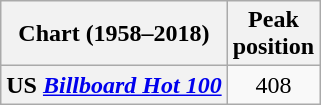<table class="wikitable sortable plainrowheaders">
<tr>
<th scope="col">Chart (1958–2018)</th>
<th scope="col">Peak<br>position</th>
</tr>
<tr>
<th scope="row">US <em><a href='#'>Billboard Hot 100</a></em></th>
<td style="text-align:center;">408</td>
</tr>
</table>
